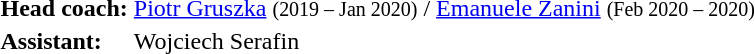<table>
<tr>
<td><strong>Head coach:</strong></td>
<td> <a href='#'>Piotr Gruszka</a> <small>(2019 – Jan 2020)</small> /  <a href='#'>Emanuele Zanini</a> <small>(Feb 2020 – 2020)</small></td>
</tr>
<tr>
<td><strong>Assistant:</strong></td>
<td> Wojciech Serafin</td>
</tr>
</table>
